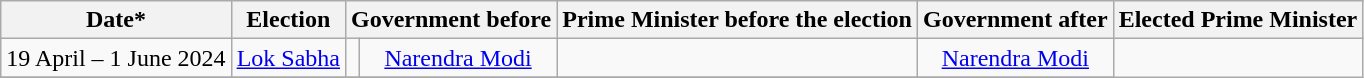<table class="wikitable" style="text-align:center;">
<tr>
<th>Date*</th>
<th>Election</th>
<th colspan="2">Government before</th>
<th>Prime Minister before the election</th>
<th colspan="2">Government after</th>
<th>Elected Prime Minister</th>
</tr>
<tr>
<td>19 April – 1 June 2024</td>
<td><a href='#'>Lok Sabha</a></td>
<td></td>
<td><a href='#'>Narendra Modi</a></td>
<td></td>
<td><a href='#'>Narendra Modi</a></td>
</tr>
<tr>
</tr>
</table>
